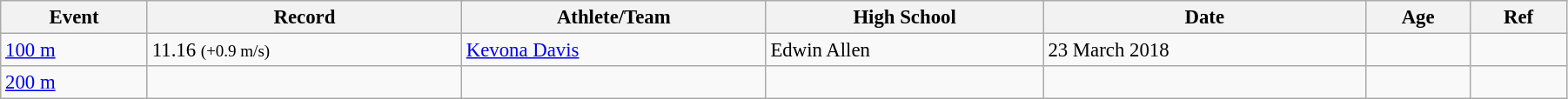<table class="wikitable" style="font-size:95%; width: 95%;">
<tr>
<th>Event</th>
<th>Record</th>
<th>Athlete/Team</th>
<th>High School</th>
<th>Date</th>
<th>Age</th>
<th>Ref</th>
</tr>
<tr>
<td><a href='#'>100 m</a></td>
<td>11.16 <small>(+0.9 m/s)</small></td>
<td><a href='#'>Kevona Davis</a></td>
<td>Edwin Allen</td>
<td>23 March 2018</td>
<td></td>
<td></td>
</tr>
<tr>
<td><a href='#'>200 m</a></td>
<td></td>
<td></td>
<td></td>
<td></td>
<td></td>
<td></td>
</tr>
</table>
